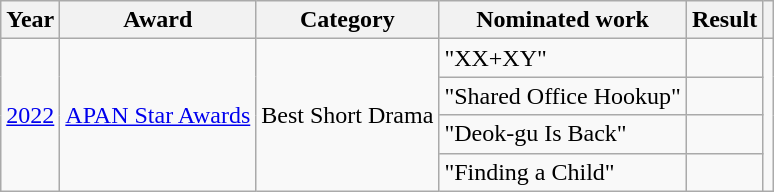<table class="wikitable sortable plainrowheaders">
<tr>
<th scope="col">Year</th>
<th scope="col">Award</th>
<th scope="col">Category</th>
<th scope="col">Nominated work</th>
<th scope="col">Result</th>
<th scope="col" class="unsortable"></th>
</tr>
<tr>
<td rowspan=4><a href='#'>2022</a></td>
<td rowspan=4><a href='#'>APAN Star Awards</a></td>
<td rowspan=4>Best Short Drama</td>
<td>"XX+XY"</td>
<td></td>
<td style="text-align:center"rowspan=4></td>
</tr>
<tr>
<td>"Shared Office Hookup"</td>
<td></td>
</tr>
<tr>
<td>"Deok-gu Is Back"</td>
<td></td>
</tr>
<tr>
<td>"Finding a Child"</td>
<td></td>
</tr>
</table>
